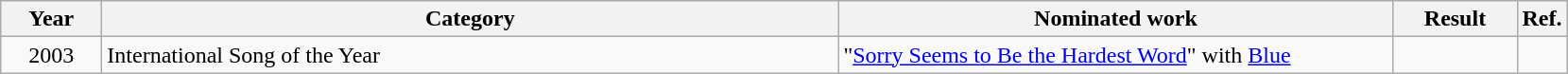<table class=wikitable>
<tr>
<th scope="col" style="width:4em;">Year</th>
<th scope="col" style="width:32em;">Category</th>
<th scope="col" style="width:24em;">Nominated work</th>
<th scope="col" style="width:5em;">Result</th>
<th>Ref.</th>
</tr>
<tr>
<td style="text-align:center;">2003</td>
<td>International Song of the Year</td>
<td>"<a href='#'>Sorry Seems to Be the Hardest Word</a>" with <a href='#'>Blue</a></td>
<td></td>
<td></td>
</tr>
</table>
